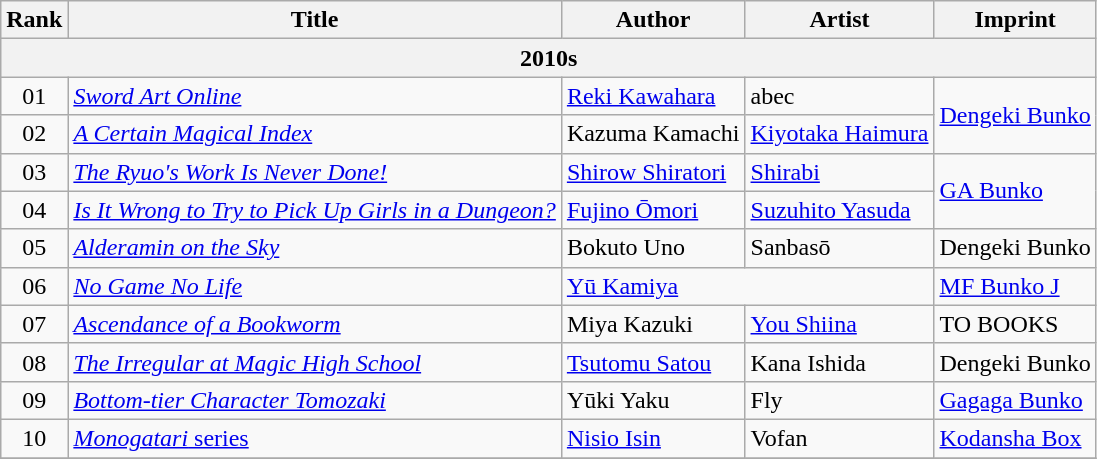<table class="wikitable">
<tr>
<th>Rank</th>
<th>Title</th>
<th>Author</th>
<th>Artist</th>
<th>Imprint</th>
</tr>
<tr>
<th colspan="5">2010s</th>
</tr>
<tr>
<td align="center">01</td>
<td><em><a href='#'>Sword Art Online</a></em></td>
<td><a href='#'>Reki Kawahara</a></td>
<td>abec</td>
<td rowspan="2"><a href='#'>Dengeki Bunko</a></td>
</tr>
<tr>
<td align="center">02</td>
<td><em><a href='#'>A Certain Magical Index</a></em></td>
<td>Kazuma Kamachi</td>
<td><a href='#'>Kiyotaka Haimura</a></td>
</tr>
<tr>
<td align="center">03</td>
<td><em><a href='#'>The Ryuo's Work Is Never Done!</a></em></td>
<td><a href='#'>Shirow Shiratori</a></td>
<td><a href='#'>Shirabi</a></td>
<td rowspan="2"><a href='#'>GA Bunko</a></td>
</tr>
<tr>
<td align="center">04</td>
<td><em><a href='#'>Is It Wrong to Try to Pick Up Girls in a Dungeon?</a></em></td>
<td><a href='#'>Fujino Ōmori</a></td>
<td><a href='#'>Suzuhito Yasuda</a></td>
</tr>
<tr>
<td align="center">05</td>
<td><em><a href='#'>Alderamin on the Sky</a></em></td>
<td>Bokuto Uno</td>
<td>Sanbasō</td>
<td>Dengeki Bunko</td>
</tr>
<tr>
<td align="center">06</td>
<td><em><a href='#'>No Game No Life</a></em></td>
<td colspan="2"><a href='#'>Yū Kamiya</a></td>
<td><a href='#'>MF Bunko J</a></td>
</tr>
<tr>
<td align="center">07</td>
<td><em><a href='#'>Ascendance of a Bookworm</a></em></td>
<td>Miya Kazuki</td>
<td><a href='#'>You Shiina</a></td>
<td>TO BOOKS</td>
</tr>
<tr>
<td align="center">08</td>
<td><em><a href='#'>The Irregular at Magic High School</a></em></td>
<td><a href='#'>Tsutomu Satou</a></td>
<td>Kana Ishida</td>
<td>Dengeki Bunko</td>
</tr>
<tr>
<td align="center">09</td>
<td><em><a href='#'>Bottom-tier Character Tomozaki</a></em></td>
<td>Yūki Yaku</td>
<td>Fly</td>
<td><a href='#'>Gagaga Bunko</a></td>
</tr>
<tr>
<td align="center">10</td>
<td><a href='#'><em>Monogatari</em> series</a></td>
<td><a href='#'>Nisio Isin</a></td>
<td>Vofan</td>
<td><a href='#'>Kodansha Box</a></td>
</tr>
<tr>
</tr>
</table>
